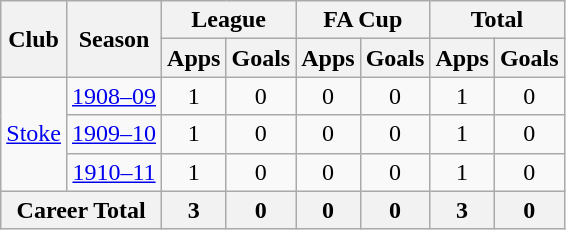<table class="wikitable" style="text-align: center;">
<tr>
<th rowspan="2">Club</th>
<th rowspan="2">Season</th>
<th colspan="2">League</th>
<th colspan="2">FA Cup</th>
<th colspan="2">Total</th>
</tr>
<tr>
<th>Apps</th>
<th>Goals</th>
<th>Apps</th>
<th>Goals</th>
<th>Apps</th>
<th>Goals</th>
</tr>
<tr>
<td rowspan="3"><a href='#'>Stoke</a></td>
<td><a href='#'>1908–09</a></td>
<td>1</td>
<td>0</td>
<td>0</td>
<td>0</td>
<td>1</td>
<td>0</td>
</tr>
<tr>
<td><a href='#'>1909–10</a></td>
<td>1</td>
<td>0</td>
<td>0</td>
<td>0</td>
<td>1</td>
<td>0</td>
</tr>
<tr>
<td><a href='#'>1910–11</a></td>
<td>1</td>
<td>0</td>
<td>0</td>
<td>0</td>
<td>1</td>
<td>0</td>
</tr>
<tr>
<th colspan="2">Career Total</th>
<th>3</th>
<th>0</th>
<th>0</th>
<th>0</th>
<th>3</th>
<th>0</th>
</tr>
</table>
